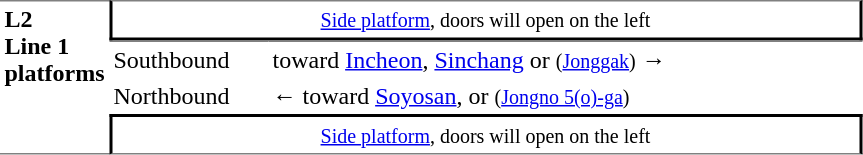<table table border=0 cellspacing=0 cellpadding=3>
<tr>
<td style="border-top:solid 1px gray;border-bottom:solid 1px gray;" width=50 rowspan=10 valign=top><strong>L2<br>Line 1 platforms</strong></td>
<td style="border-top:solid 1px gray;border-right:solid 2px black;border-left:solid 2px black;border-bottom:solid 2px black;text-align:center;" colspan=2><small><a href='#'>Side platform</a>, doors will open on the left</small></td>
</tr>
<tr>
<td style="border-bottom:solid 0px gray;border-top:solid 1px gray;" width=100>Southbound</td>
<td style="border-bottom:solid 0px gray;border-top:solid 1px gray;" width=390>  toward <a href='#'>Incheon</a>, <a href='#'>Sinchang</a> or  <small>(<a href='#'>Jonggak</a>)</small> →</td>
</tr>
<tr>
<td>Northbound</td>
<td>←  toward <a href='#'>Soyosan</a>,  or  <small>(<a href='#'>Jongno 5(o)-ga</a>)</small></td>
</tr>
<tr>
<td style="border-top:solid 2px black;border-right:solid 2px black;border-left:solid 2px black;border-bottom:solid 1px gray;text-align:center;" colspan=2><small><a href='#'>Side platform</a>, doors will open on the left</small></td>
</tr>
</table>
